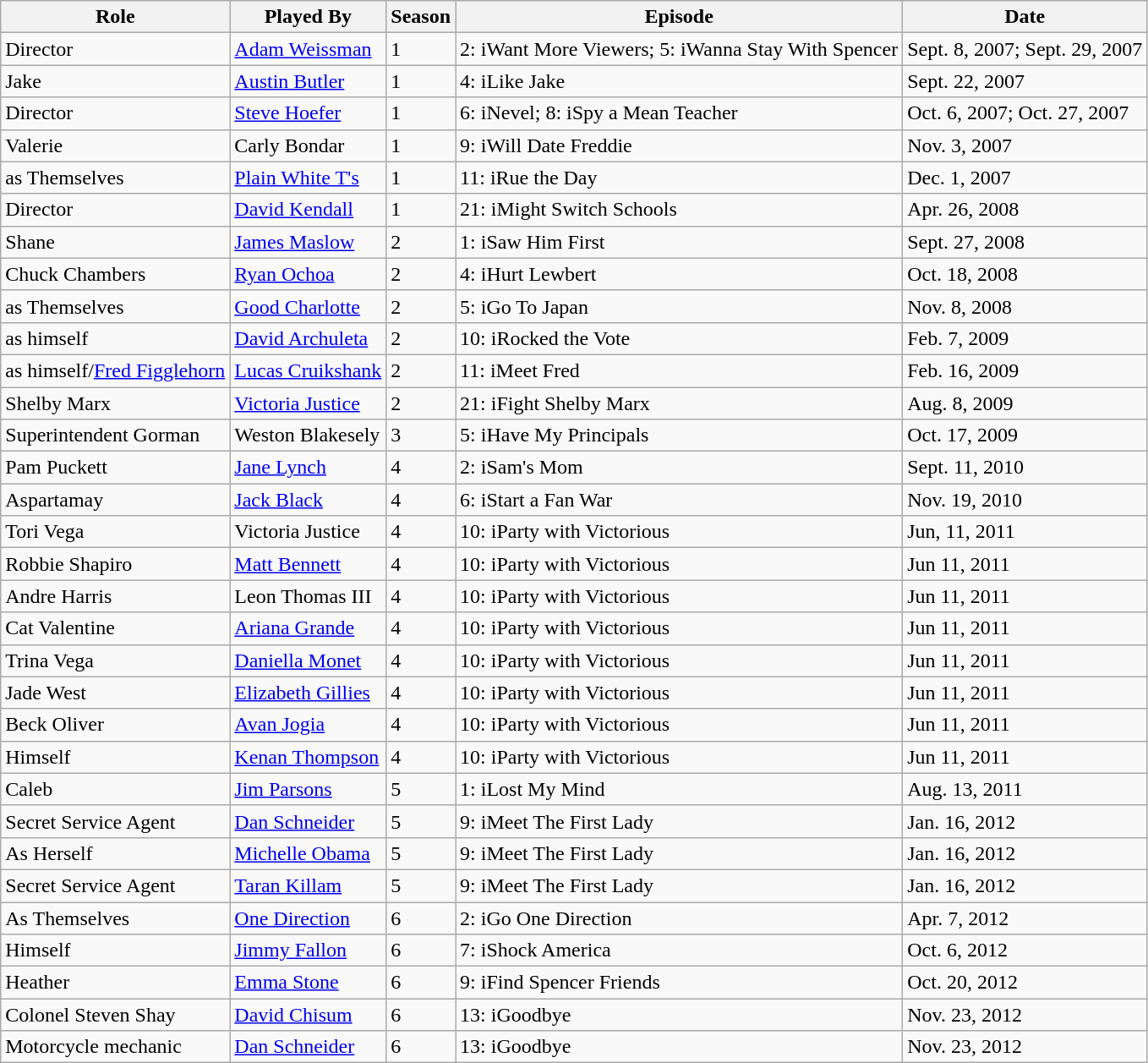<table class="wikitable">
<tr>
<th>Role</th>
<th>Played By</th>
<th>Season</th>
<th>Episode</th>
<th>Date</th>
</tr>
<tr>
<td>Director</td>
<td><a href='#'>Adam Weissman</a></td>
<td>1</td>
<td>2: iWant More Viewers; 5: iWanna Stay With Spencer</td>
<td>Sept. 8, 2007; Sept. 29, 2007</td>
</tr>
<tr>
<td>Jake</td>
<td><a href='#'>Austin Butler</a></td>
<td>1</td>
<td>4: iLike Jake</td>
<td>Sept. 22, 2007</td>
</tr>
<tr>
<td>Director</td>
<td><a href='#'>Steve Hoefer</a></td>
<td>1</td>
<td>6: iNevel; 8: iSpy a Mean Teacher</td>
<td>Oct. 6, 2007; Oct. 27, 2007</td>
</tr>
<tr>
<td>Valerie</td>
<td>Carly Bondar</td>
<td>1</td>
<td>9: iWill Date Freddie</td>
<td>Nov. 3, 2007</td>
</tr>
<tr>
<td>as Themselves</td>
<td><a href='#'>Plain White T's</a></td>
<td>1</td>
<td>11: iRue the Day</td>
<td>Dec. 1, 2007</td>
</tr>
<tr>
<td>Director</td>
<td><a href='#'>David Kendall</a></td>
<td>1</td>
<td>21: iMight Switch Schools</td>
<td>Apr. 26, 2008</td>
</tr>
<tr>
<td>Shane</td>
<td><a href='#'>James Maslow</a></td>
<td>2</td>
<td>1: iSaw Him First</td>
<td>Sept. 27, 2008</td>
</tr>
<tr>
<td>Chuck Chambers</td>
<td><a href='#'>Ryan Ochoa</a></td>
<td>2</td>
<td>4: iHurt Lewbert</td>
<td>Oct. 18, 2008</td>
</tr>
<tr>
<td>as Themselves</td>
<td><a href='#'>Good Charlotte</a></td>
<td>2</td>
<td>5: iGo To Japan</td>
<td>Nov. 8, 2008</td>
</tr>
<tr>
<td>as himself</td>
<td><a href='#'>David Archuleta</a></td>
<td>2</td>
<td>10: iRocked the Vote</td>
<td>Feb. 7, 2009</td>
</tr>
<tr>
<td>as himself/<a href='#'>Fred Figglehorn</a></td>
<td><a href='#'>Lucas Cruikshank</a></td>
<td>2</td>
<td>11: iMeet Fred</td>
<td>Feb. 16, 2009</td>
</tr>
<tr>
<td>Shelby Marx</td>
<td><a href='#'>Victoria Justice</a></td>
<td>2</td>
<td>21: iFight Shelby Marx</td>
<td>Aug. 8, 2009</td>
</tr>
<tr>
<td>Superintendent Gorman</td>
<td>Weston Blakesely</td>
<td>3</td>
<td>5: iHave My Principals</td>
<td>Oct. 17, 2009</td>
</tr>
<tr>
<td>Pam Puckett</td>
<td><a href='#'>Jane Lynch</a></td>
<td>4</td>
<td>2: iSam's Mom</td>
<td>Sept. 11, 2010</td>
</tr>
<tr>
<td>Aspartamay</td>
<td><a href='#'>Jack Black</a></td>
<td>4</td>
<td>6: iStart a Fan War</td>
<td>Nov. 19, 2010</td>
</tr>
<tr>
<td>Tori Vega</td>
<td>Victoria Justice</td>
<td>4</td>
<td>10: iParty with Victorious</td>
<td>Jun, 11, 2011</td>
</tr>
<tr>
<td>Robbie Shapiro</td>
<td><a href='#'>Matt Bennett</a></td>
<td>4</td>
<td>10: iParty with Victorious</td>
<td>Jun 11, 2011</td>
</tr>
<tr>
<td>Andre Harris</td>
<td>Leon Thomas III</td>
<td>4</td>
<td>10: iParty with Victorious</td>
<td>Jun 11, 2011</td>
</tr>
<tr>
<td>Cat Valentine</td>
<td><a href='#'>Ariana Grande</a></td>
<td>4</td>
<td>10: iParty with Victorious</td>
<td>Jun 11, 2011</td>
</tr>
<tr>
<td>Trina Vega</td>
<td><a href='#'>Daniella Monet</a></td>
<td>4</td>
<td>10: iParty with Victorious</td>
<td>Jun 11, 2011</td>
</tr>
<tr>
<td>Jade West</td>
<td><a href='#'>Elizabeth Gillies</a></td>
<td>4</td>
<td>10: iParty with Victorious</td>
<td>Jun 11, 2011</td>
</tr>
<tr>
<td>Beck Oliver</td>
<td><a href='#'>Avan Jogia</a></td>
<td>4</td>
<td>10: iParty with Victorious</td>
<td>Jun 11, 2011</td>
</tr>
<tr>
<td>Himself</td>
<td><a href='#'>Kenan Thompson</a></td>
<td>4</td>
<td>10: iParty with Victorious</td>
<td>Jun 11, 2011</td>
</tr>
<tr>
<td>Caleb</td>
<td><a href='#'>Jim Parsons</a></td>
<td>5</td>
<td>1: iLost My Mind</td>
<td>Aug. 13, 2011</td>
</tr>
<tr>
<td>Secret Service Agent</td>
<td><a href='#'>Dan Schneider</a></td>
<td>5</td>
<td>9: iMeet The First Lady</td>
<td>Jan. 16, 2012</td>
</tr>
<tr>
<td>As Herself</td>
<td><a href='#'>Michelle Obama</a></td>
<td>5</td>
<td>9: iMeet The First Lady</td>
<td>Jan. 16, 2012</td>
</tr>
<tr>
<td>Secret Service Agent</td>
<td><a href='#'>Taran Killam</a></td>
<td>5</td>
<td>9: iMeet The First Lady</td>
<td>Jan. 16, 2012</td>
</tr>
<tr>
<td>As Themselves</td>
<td><a href='#'>One Direction</a></td>
<td>6</td>
<td>2: iGo One Direction</td>
<td>Apr. 7, 2012</td>
</tr>
<tr>
<td>Himself</td>
<td><a href='#'>Jimmy Fallon</a></td>
<td>6</td>
<td>7: iShock America</td>
<td>Oct. 6, 2012</td>
</tr>
<tr>
<td>Heather</td>
<td><a href='#'>Emma Stone</a></td>
<td>6</td>
<td>9: iFind Spencer Friends</td>
<td>Oct. 20, 2012</td>
</tr>
<tr>
<td>Colonel Steven Shay</td>
<td><a href='#'>David Chisum</a></td>
<td>6</td>
<td>13: iGoodbye</td>
<td>Nov. 23, 2012</td>
</tr>
<tr>
<td>Motorcycle mechanic</td>
<td><a href='#'>Dan Schneider</a></td>
<td>6</td>
<td>13: iGoodbye</td>
<td>Nov. 23, 2012</td>
</tr>
</table>
